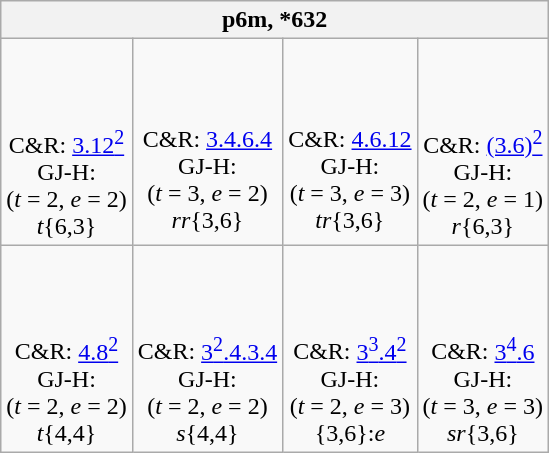<table class="wikitable">
<tr align=center>
<th colspan=6>p6m, *632</th>
</tr>
<tr align=center valign=top>
<td><br><br><br>C&R: <a href='#'>3.12<sup>2</sup></a><br>GJ-H: <br>(<em>t</em> = 2, <em>e</em> = 2)<br><em>t</em>{6,3}</td>
<td><br><br><br>C&R: <a href='#'>3.4.6.4</a><br>GJ-H: <br>(<em>t</em> = 3, <em>e</em> = 2)<br><em>rr</em>{3,6}</td>
<td><br><br><br>C&R: <a href='#'>4.6.12</a><br>GJ-H: <br>(<em>t</em> = 3, <em>e</em> = 3)<br><em>tr</em>{3,6}</td>
<td><br><br><br>C&R: <a href='#'>(3.6)<sup>2</sup></a><br>GJ-H: <br>(<em>t</em> = 2, <em>e</em> = 1)<br><em>r</em>{6,3}</td>
</tr>
<tr align=center valign=top>
<td><br><br><br>C&R: <a href='#'>4.8<sup>2</sup></a><br>GJ-H: <br>(<em>t</em> = 2, <em>e</em> = 2)<br><em>t</em>{4,4}</td>
<td><br><br><br>C&R: <a href='#'>3<sup>2</sup>.4.3.4</a><br>GJ-H: <br>(<em>t</em> = 2, <em>e</em> = 2)<br><em>s</em>{4,4}</td>
<td><br><br><br>C&R: <a href='#'>3<sup>3</sup>.4<sup>2</sup></a><br>GJ-H: <br>(<em>t</em> = 2, <em>e</em> = 3)<br>{3,6}:<em>e</em></td>
<td><br><br><br>C&R: <a href='#'>3<sup>4</sup>.6</a><br>GJ-H: <br>(<em>t</em> = 3, <em>e</em> = 3)<br><em>sr</em>{3,6}</td>
</tr>
</table>
